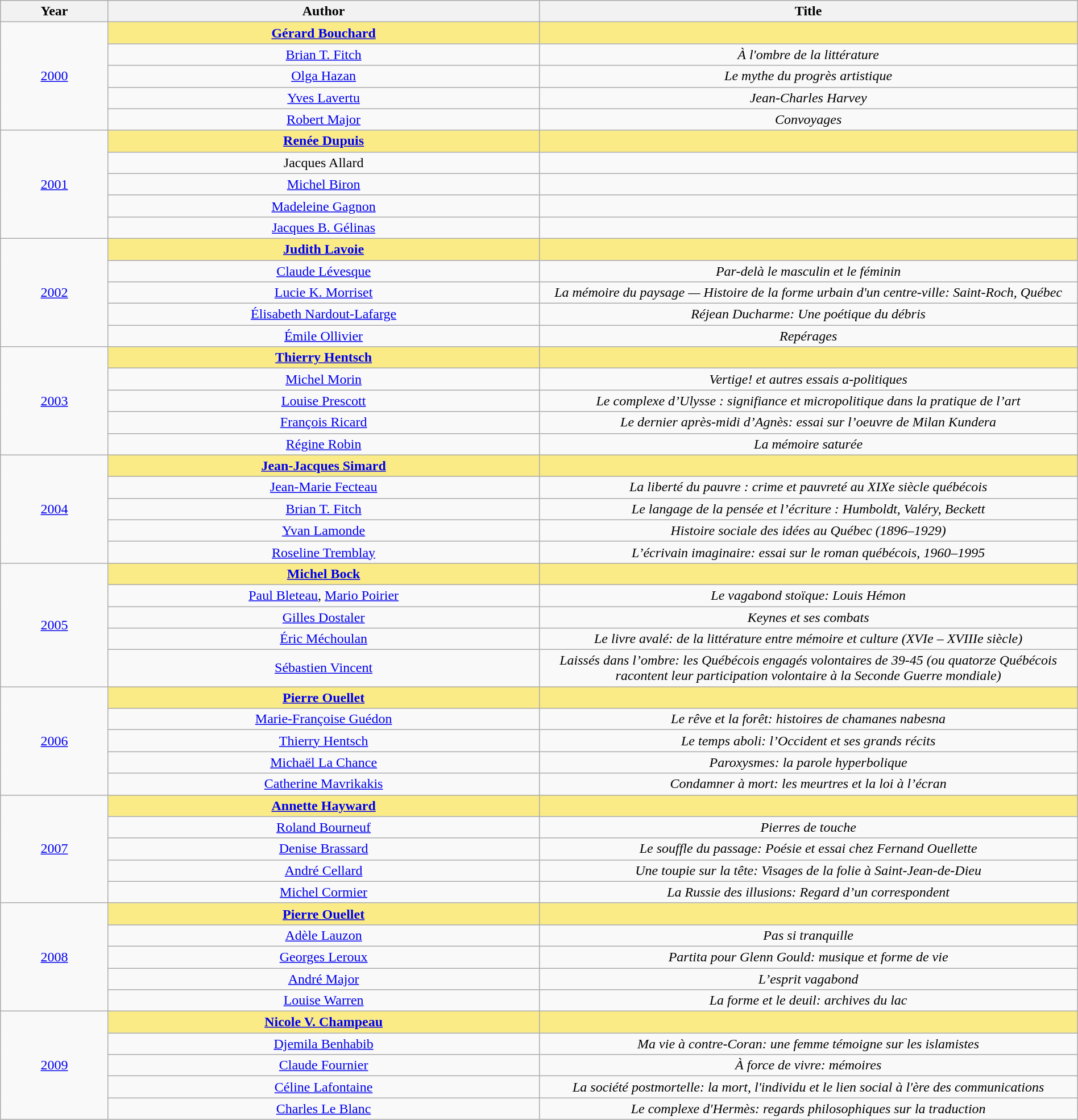<table class="wikitable" width="100%">
<tr>
<th>Year</th>
<th width="40%">Author</th>
<th width="50%">Title</th>
</tr>
<tr>
<td align="center" rowspan="5"><a href='#'>2000</a></td>
<td align="center" style="background:#FAEB86"><strong><a href='#'>Gérard Bouchard</a></strong></td>
<td align="center" style="background:#FAEB86"><strong></strong></td>
</tr>
<tr>
<td align="center"><a href='#'>Brian T. Fitch</a></td>
<td align="center"><em>À l'ombre de la littérature</em></td>
</tr>
<tr>
<td align="center"><a href='#'>Olga Hazan</a></td>
<td align="center"><em>Le mythe du progrès artistique</em></td>
</tr>
<tr>
<td align="center"><a href='#'>Yves Lavertu</a></td>
<td align="center"><em>Jean-Charles Harvey</em></td>
</tr>
<tr>
<td align="center"><a href='#'>Robert Major</a></td>
<td align="center"><em>Convoyages</em></td>
</tr>
<tr>
<td align="center" rowspan="5"><a href='#'>2001</a></td>
<td align="center" style="background:#FAEB86"><strong><a href='#'>Renée Dupuis</a></strong></td>
<td align="center" style="background:#FAEB86"><strong></strong></td>
</tr>
<tr>
<td align="center">Jacques Allard</td>
<td align="center"></td>
</tr>
<tr>
<td align="center"><a href='#'>Michel Biron</a></td>
<td align="center"></td>
</tr>
<tr>
<td align="center"><a href='#'>Madeleine Gagnon</a></td>
<td align="center"></td>
</tr>
<tr>
<td align="center"><a href='#'>Jacques B. Gélinas</a></td>
<td align="center"></td>
</tr>
<tr>
<td align="center" rowspan="5"><a href='#'>2002</a></td>
<td align="center" style="background:#FAEB86"><strong><a href='#'>Judith Lavoie</a></strong></td>
<td align="center" style="background:#FAEB86"><strong></strong></td>
</tr>
<tr>
<td align="center"><a href='#'>Claude Lévesque</a></td>
<td align="center"><em>Par-delà le masculin et le féminin</em></td>
</tr>
<tr>
<td align="center"><a href='#'>Lucie K. Morriset</a></td>
<td align="center"><em>La mémoire du paysage — Histoire de la forme urbain d'un centre-ville: Saint-Roch, Québec</em></td>
</tr>
<tr>
<td align="center"><a href='#'>Élisabeth Nardout-Lafarge</a></td>
<td align="center"><em>Réjean Ducharme: Une poétique du débris</em></td>
</tr>
<tr>
<td align="center"><a href='#'>Émile Ollivier</a></td>
<td align="center"><em>Repérages</em></td>
</tr>
<tr>
<td align="center" rowspan="5"><a href='#'>2003</a></td>
<td align="center" style="background:#FAEB86"><strong><a href='#'>Thierry Hentsch</a></strong></td>
<td align="center" style="background:#FAEB86"><strong><em></em></strong></td>
</tr>
<tr>
<td align="center"><a href='#'>Michel Morin</a></td>
<td align="center"><em>Vertige! et autres essais a-politiques</em></td>
</tr>
<tr>
<td align="center"><a href='#'>Louise Prescott</a></td>
<td align="center"><em>Le complexe d’Ulysse : signifiance et micropolitique dans la pratique de l’art</em></td>
</tr>
<tr>
<td align="center"><a href='#'>François Ricard</a></td>
<td align="center"><em>Le dernier après-midi d’Agnès: essai sur l’oeuvre de Milan Kundera</em></td>
</tr>
<tr>
<td align="center"><a href='#'>Régine Robin</a></td>
<td align="center"><em>La mémoire saturée</em></td>
</tr>
<tr>
<td align="center" rowspan="5"><a href='#'>2004</a></td>
<td align="center" style="background:#FAEB86"><strong><a href='#'>Jean-Jacques Simard</a></strong></td>
<td align="center" style="background:#FAEB86"><strong><em></em></strong></td>
</tr>
<tr>
<td align="center"><a href='#'>Jean-Marie Fecteau</a></td>
<td align="center"><em>La liberté du pauvre : crime et pauvreté au XIXe siècle québécois</em></td>
</tr>
<tr>
<td align="center"><a href='#'>Brian T. Fitch</a></td>
<td align="center"><em>Le langage de la pensée et l’écriture : Humboldt, Valéry, Beckett</em></td>
</tr>
<tr>
<td align="center"><a href='#'>Yvan Lamonde</a></td>
<td align="center"><em>Histoire sociale des idées au Québec (1896–1929)</em></td>
</tr>
<tr>
<td align="center"><a href='#'>Roseline Tremblay</a></td>
<td align="center"><em>L’écrivain imaginaire: essai sur le roman québécois, 1960–1995</em></td>
</tr>
<tr>
<td align="center" rowspan="5"><a href='#'>2005</a></td>
<td align="center" style="background:#FAEB86"><strong><a href='#'>Michel Bock</a></strong></td>
<td align="center" style="background:#FAEB86"><strong></strong></td>
</tr>
<tr>
<td align="center"><a href='#'>Paul Bleteau</a>, <a href='#'>Mario Poirier</a></td>
<td align="center"><em>Le vagabond stoïque: Louis Hémon</em></td>
</tr>
<tr>
<td align="center"><a href='#'>Gilles Dostaler</a></td>
<td align="center"><em>Keynes et ses combats</em></td>
</tr>
<tr>
<td align="center"><a href='#'>Éric Méchoulan</a></td>
<td align="center"><em>Le livre avalé: de la littérature entre mémoire et culture (XVIe – XVIIIe siècle)</em></td>
</tr>
<tr>
<td align="center"><a href='#'>Sébastien Vincent</a></td>
<td align="center"><em>Laissés dans l’ombre: les Québécois engagés volontaires de 39-45 (ou quatorze Québécois racontent leur participation volontaire à la Seconde Guerre mondiale)</em></td>
</tr>
<tr>
<td align="center" rowspan="5"><a href='#'>2006</a></td>
<td align="center" style="background:#FAEB86"><strong><a href='#'>Pierre Ouellet</a></strong></td>
<td align="center" style="background:#FAEB86"><strong></strong></td>
</tr>
<tr>
<td align="center"><a href='#'>Marie-Françoise Guédon</a></td>
<td align="center"><em>Le rêve et la forêt: histoires de chamanes nabesna</em></td>
</tr>
<tr>
<td align="center"><a href='#'>Thierry Hentsch</a></td>
<td align="center"><em>Le temps aboli: l’Occident et ses grands récits</em></td>
</tr>
<tr>
<td align="center"><a href='#'>Michaël La Chance</a></td>
<td align="center"><em>Paroxysmes: la parole hyperbolique</em></td>
</tr>
<tr>
<td align="center"><a href='#'>Catherine Mavrikakis</a></td>
<td align="center"><em>Condamner à mort: les meurtres et la loi à l’écran</em></td>
</tr>
<tr>
<td align="center" rowspan="5"><a href='#'>2007</a></td>
<td align="center" style="background:#FAEB86"><strong><a href='#'>Annette Hayward</a></strong></td>
<td align="center" style="background:#FAEB86"><strong><em></em></strong></td>
</tr>
<tr>
<td align="center"><a href='#'>Roland Bourneuf</a></td>
<td align="center"><em>Pierres de touche</em></td>
</tr>
<tr>
<td align="center"><a href='#'>Denise Brassard</a></td>
<td align="center"><em>Le souffle du passage: Poésie et essai chez Fernand Ouellette</em></td>
</tr>
<tr>
<td align="center"><a href='#'>André Cellard</a></td>
<td align="center"><em>Une toupie sur la tête: Visages de la folie à Saint-Jean-de-Dieu</em></td>
</tr>
<tr>
<td align="center"><a href='#'>Michel Cormier</a></td>
<td align="center"><em>La Russie des illusions: Regard d’un correspondent</em></td>
</tr>
<tr>
<td align="center" rowspan="5"><a href='#'>2008</a></td>
<td align="center" style="background:#FAEB86"><strong><a href='#'>Pierre Ouellet</a></strong></td>
<td align="center" style="background:#FAEB86"><strong></strong></td>
</tr>
<tr>
<td align="center"><a href='#'>Adèle Lauzon</a></td>
<td align="center"><em>Pas si tranquille</em></td>
</tr>
<tr>
<td align="center"><a href='#'>Georges Leroux</a></td>
<td align="center"><em>Partita pour Glenn Gould: musique et forme de vie</em></td>
</tr>
<tr>
<td align="center"><a href='#'>André Major</a></td>
<td align="center"><em>L’esprit vagabond</em></td>
</tr>
<tr>
<td align="center"><a href='#'>Louise Warren</a></td>
<td align="center"><em>La forme et le deuil: archives du lac</em></td>
</tr>
<tr>
<td align="center" rowspan="5"><a href='#'>2009</a></td>
<td align="center" style="background:#FAEB86"><strong><a href='#'>Nicole V. Champeau</a></strong></td>
<td align="center" style="background:#FAEB86"><strong></strong></td>
</tr>
<tr>
<td align="center"><a href='#'>Djemila Benhabib</a></td>
<td align="center"><em>Ma vie à contre-Coran: une femme témoigne sur les islamistes</em></td>
</tr>
<tr>
<td align="center"><a href='#'>Claude Fournier</a></td>
<td align="center"><em>À force de vivre: mémoires</em></td>
</tr>
<tr>
<td align="center"><a href='#'>Céline Lafontaine</a></td>
<td align="center"><em>La société postmortelle: la mort, l'individu et le lien social à l'ère des communications</em></td>
</tr>
<tr>
<td align="center"><a href='#'>Charles Le Blanc</a></td>
<td align="center"><em>Le complexe d'Hermès: regards philosophiques sur la traduction</em></td>
</tr>
</table>
